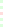<table style="font-size: 85%">
<tr>
<td style="background:#dfd;"></td>
</tr>
<tr>
<td style="background:#dfd;"></td>
</tr>
<tr>
<td style="background:#fdd;"></td>
</tr>
<tr>
<td style="background:#dfd;"></td>
</tr>
<tr>
<td style="background:#dfd;"></td>
</tr>
</table>
